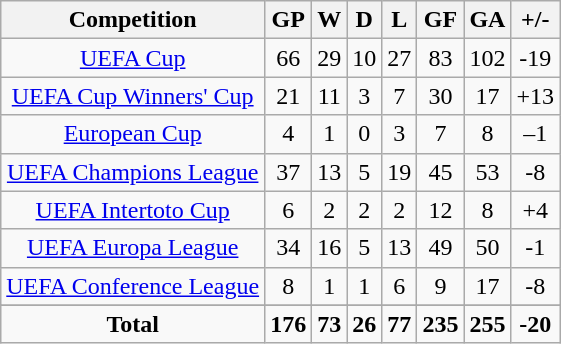<table class="wikitable" style="text-align:center">
<tr>
<th>Competition</th>
<th>GP</th>
<th>W</th>
<th>D</th>
<th>L</th>
<th>GF</th>
<th>GA</th>
<th>+/-</th>
</tr>
<tr>
<td><a href='#'>UEFA Cup</a></td>
<td>66</td>
<td>29</td>
<td>10</td>
<td>27</td>
<td>83</td>
<td>102</td>
<td>-19</td>
</tr>
<tr>
<td><a href='#'>UEFA Cup Winners' Cup</a></td>
<td>21</td>
<td>11</td>
<td>3</td>
<td>7</td>
<td>30</td>
<td>17</td>
<td>+13</td>
</tr>
<tr>
<td><a href='#'>European Cup</a></td>
<td>4</td>
<td>1</td>
<td>0</td>
<td>3</td>
<td>7</td>
<td>8</td>
<td>–1</td>
</tr>
<tr>
<td><a href='#'>UEFA Champions League</a></td>
<td>37</td>
<td>13</td>
<td>5</td>
<td>19</td>
<td>45</td>
<td>53</td>
<td>-8</td>
</tr>
<tr>
<td><a href='#'>UEFA Intertoto Cup</a></td>
<td>6</td>
<td>2</td>
<td>2</td>
<td>2</td>
<td>12</td>
<td>8</td>
<td>+4</td>
</tr>
<tr>
<td><a href='#'>UEFA Europa League</a></td>
<td>34</td>
<td>16</td>
<td>5</td>
<td>13</td>
<td>49</td>
<td>50</td>
<td>-1</td>
</tr>
<tr>
<td><a href='#'>UEFA Conference League</a></td>
<td>8</td>
<td>1</td>
<td>1</td>
<td>6</td>
<td>9</td>
<td>17</td>
<td>-8</td>
</tr>
<tr>
</tr>
<tr class="unsortable">
<td><strong>Total</strong></td>
<td><strong>176</strong></td>
<td><strong>73</strong></td>
<td><strong>26</strong></td>
<td><strong>77</strong></td>
<td><strong>235</strong></td>
<td><strong>255</strong></td>
<td><strong>-20</strong></td>
</tr>
</table>
